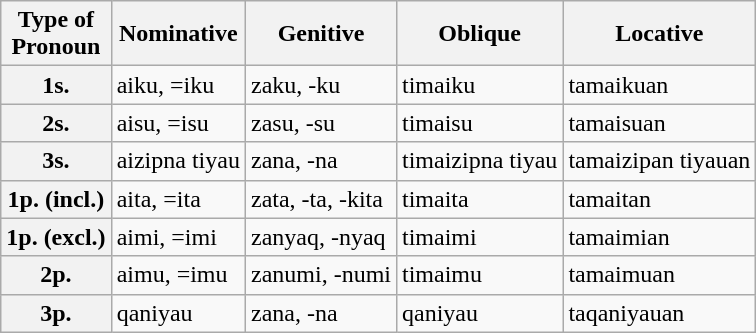<table class="wikitable">
<tr>
<th>Type of<br> Pronoun</th>
<th c=01>Nominative</th>
<th c=02>Genitive</th>
<th c=03>Oblique</th>
<th c=04>Locative</th>
</tr>
<tr>
<th>1s.</th>
<td c=01>aiku, =iku</td>
<td c=02>zaku, -ku</td>
<td c=03>timaiku</td>
<td c=04>tamaikuan</td>
</tr>
<tr>
<th>2s.</th>
<td c=01>aisu, =isu</td>
<td c=02>zasu, -su</td>
<td c=03>timaisu</td>
<td c=04>tamaisuan</td>
</tr>
<tr>
<th>3s.</th>
<td c=01>aizipna tiyau</td>
<td c=02>zana, -na</td>
<td c=03>timaizipna tiyau</td>
<td c=04>tamaizipan tiyauan</td>
</tr>
<tr>
<th>1p. (incl.)</th>
<td c=01>aita, =ita</td>
<td c=02>zata, -ta, -kita</td>
<td c=03>timaita</td>
<td c=04>tamaitan</td>
</tr>
<tr>
<th>1p. (excl.)</th>
<td c=01>aimi, =imi</td>
<td c=02>zanyaq, -nyaq</td>
<td c=03>timaimi</td>
<td c=04>tamaimian</td>
</tr>
<tr>
<th>2p.</th>
<td c=01>aimu, =imu</td>
<td c=02>zanumi, -numi</td>
<td c=03>timaimu</td>
<td c=04>tamaimuan</td>
</tr>
<tr>
<th>3p.</th>
<td c=01>qaniyau</td>
<td c=02>zana, -na</td>
<td c=03>qaniyau</td>
<td c=04>taqaniyauan</td>
</tr>
</table>
